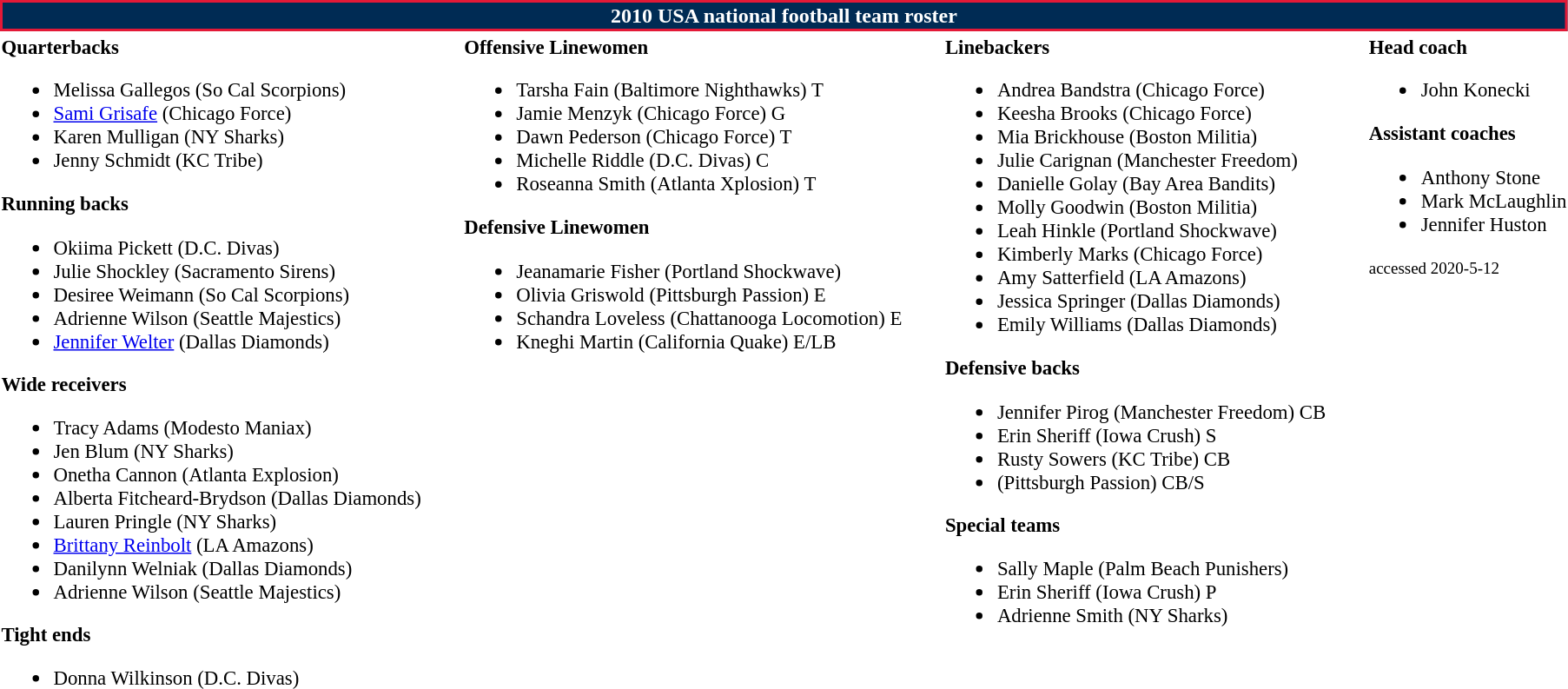<table class="toccolours" style="text-align: left;">
<tr>
<th colspan="7" style="background:#002B54; border:2px solid #E31937; color:white; text-align:center;"><strong>2010 USA national football team roster</strong></th>
</tr>
<tr>
<td style="font-size: 95%;" valign="top"><strong>Quarterbacks</strong><br><ul><li> Melissa Gallegos (So Cal Scorpions)</li><li> <a href='#'>Sami Grisafe</a> (Chicago Force)</li><li> Karen Mulligan (NY Sharks)</li><li> Jenny Schmidt (KC Tribe)</li></ul><strong>Running backs</strong><ul><li> Okiima Pickett (D.C. Divas)</li><li> Julie Shockley (Sacramento Sirens)</li><li> Desiree Weimann (So Cal Scorpions)</li><li> Adrienne Wilson (Seattle Majestics)</li><li> <a href='#'>Jennifer Welter</a> (Dallas Diamonds)</li></ul><strong>Wide receivers</strong><ul><li> Tracy Adams (Modesto Maniax)</li><li> Jen Blum (NY Sharks)</li><li> Onetha Cannon (Atlanta Explosion)</li><li> Alberta Fitcheard-Brydson (Dallas Diamonds)</li><li> Lauren Pringle (NY Sharks)</li><li> <a href='#'>Brittany Reinbolt</a> (LA Amazons)</li><li> Danilynn Welniak (Dallas Diamonds)</li><li> Adrienne Wilson (Seattle Majestics)</li></ul><strong>Tight ends</strong><ul><li> Donna Wilkinson (D.C. Divas)</li></ul></td>
<td style="width: 25px;"></td>
<td style="font-size: 95%;" valign="top"><strong>Offensive Linewomen</strong><br><ul><li> Tarsha Fain (Baltimore Nighthawks) T</li><li> Jamie Menzyk (Chicago Force) G</li><li> Dawn Pederson (Chicago Force) T</li><li> Michelle Riddle (D.C. Divas) C</li><li> Roseanna Smith (Atlanta Xplosion) T</li></ul><strong>Defensive Linewomen</strong><ul><li> Jeanamarie Fisher (Portland Shockwave)</li><li> Olivia Griswold (Pittsburgh Passion) E</li><li> Schandra Loveless (Chattanooga Locomotion) E</li><li> Kneghi Martin (California Quake) E/LB</li></ul></td>
<td style="width: 25px;"></td>
<td style="font-size: 95%;" valign="top"><strong>Linebackers</strong><br><ul><li> Andrea Bandstra (Chicago Force)</li><li> Keesha Brooks (Chicago Force)</li><li> Mia Brickhouse (Boston Militia)</li><li> Julie Carignan (Manchester Freedom)</li><li> Danielle Golay (Bay Area Bandits)</li><li> Molly Goodwin (Boston Militia)</li><li> Leah Hinkle (Portland Shockwave)</li><li> Kimberly Marks (Chicago Force)</li><li> Amy Satterfield (LA Amazons)</li><li> Jessica Springer (Dallas Diamonds)</li><li> Emily Williams (Dallas Diamonds)</li></ul><strong>Defensive backs</strong><ul><li> Jennifer Pirog (Manchester Freedom) CB</li><li> Erin Sheriff (Iowa Crush) S</li><li> Rusty Sowers (KC Tribe) CB</li><li> (Pittsburgh Passion) CB/S</li></ul><strong>Special teams</strong><ul><li> Sally Maple (Palm Beach Punishers)</li><li> Erin Sheriff (Iowa Crush) P</li><li> Adrienne Smith (NY Sharks)</li></ul></td>
<td style="width: 25px;"></td>
<td style="font-size: 95%;" valign="top"><strong>Head coach</strong><br><ul><li>John Konecki</li></ul><strong>Assistant coaches</strong><ul><li>Anthony Stone</li><li>Mark McLaughlin</li><li>Jennifer Huston</li></ul><small><span></span> accessed 2020-5-12</small></td>
</tr>
<tr>
</tr>
</table>
